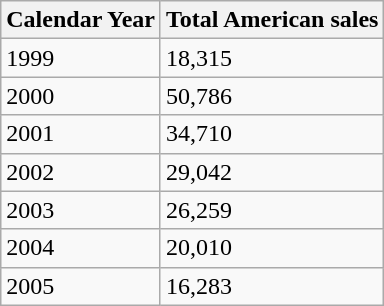<table class="wikitable">
<tr>
<th>Calendar Year</th>
<th>Total American sales</th>
</tr>
<tr>
<td>1999</td>
<td>18,315</td>
</tr>
<tr>
<td>2000</td>
<td>50,786</td>
</tr>
<tr>
<td>2001</td>
<td>34,710</td>
</tr>
<tr>
<td>2002</td>
<td>29,042</td>
</tr>
<tr>
<td>2003</td>
<td>26,259</td>
</tr>
<tr>
<td>2004</td>
<td>20,010</td>
</tr>
<tr>
<td>2005</td>
<td>16,283</td>
</tr>
</table>
